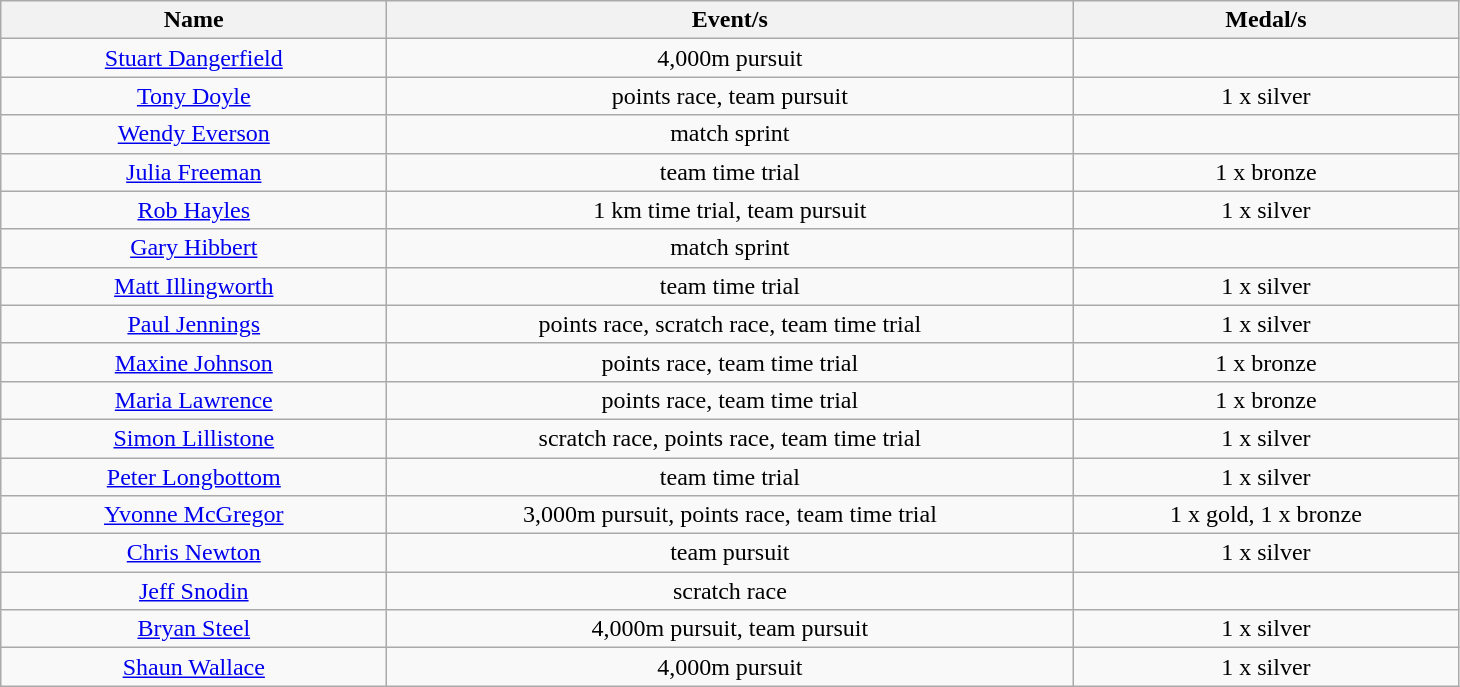<table class="wikitable" style="text-align: center">
<tr>
<th width=250>Name</th>
<th width=450>Event/s</th>
<th width=250>Medal/s</th>
</tr>
<tr>
<td><a href='#'>Stuart Dangerfield</a></td>
<td>4,000m pursuit</td>
<td></td>
</tr>
<tr>
<td><a href='#'>Tony Doyle</a></td>
<td>points race, team pursuit</td>
<td>1 x silver</td>
</tr>
<tr>
<td><a href='#'>Wendy Everson</a></td>
<td>match sprint</td>
<td></td>
</tr>
<tr>
<td><a href='#'>Julia Freeman</a></td>
<td>team time trial</td>
<td>1 x bronze</td>
</tr>
<tr>
<td><a href='#'>Rob Hayles</a></td>
<td>1 km time trial, team pursuit</td>
<td>1 x silver</td>
</tr>
<tr>
<td><a href='#'>Gary Hibbert</a></td>
<td>match sprint</td>
<td></td>
</tr>
<tr>
<td><a href='#'>Matt Illingworth</a></td>
<td>team time trial</td>
<td>1 x silver</td>
</tr>
<tr>
<td><a href='#'>Paul Jennings</a></td>
<td>points race, scratch race, team time trial</td>
<td>1 x silver</td>
</tr>
<tr>
<td><a href='#'>Maxine Johnson</a></td>
<td>points race, team time trial</td>
<td>1 x bronze</td>
</tr>
<tr>
<td><a href='#'>Maria Lawrence</a></td>
<td>points race, team time trial</td>
<td>1 x bronze</td>
</tr>
<tr>
<td><a href='#'>Simon Lillistone</a></td>
<td>scratch race, points race, team time trial</td>
<td>1 x silver</td>
</tr>
<tr>
<td><a href='#'>Peter Longbottom</a></td>
<td>team time trial</td>
<td>1 x silver</td>
</tr>
<tr>
<td><a href='#'>Yvonne McGregor</a></td>
<td>3,000m pursuit, points race, team time trial</td>
<td>1 x gold, 1 x bronze</td>
</tr>
<tr>
<td><a href='#'>Chris Newton</a></td>
<td>team pursuit</td>
<td>1 x silver</td>
</tr>
<tr>
<td><a href='#'>Jeff Snodin</a></td>
<td>scratch race</td>
<td></td>
</tr>
<tr>
<td><a href='#'>Bryan Steel</a></td>
<td>4,000m pursuit, team pursuit</td>
<td>1 x silver</td>
</tr>
<tr>
<td><a href='#'>Shaun Wallace</a></td>
<td>4,000m pursuit</td>
<td>1 x silver</td>
</tr>
</table>
